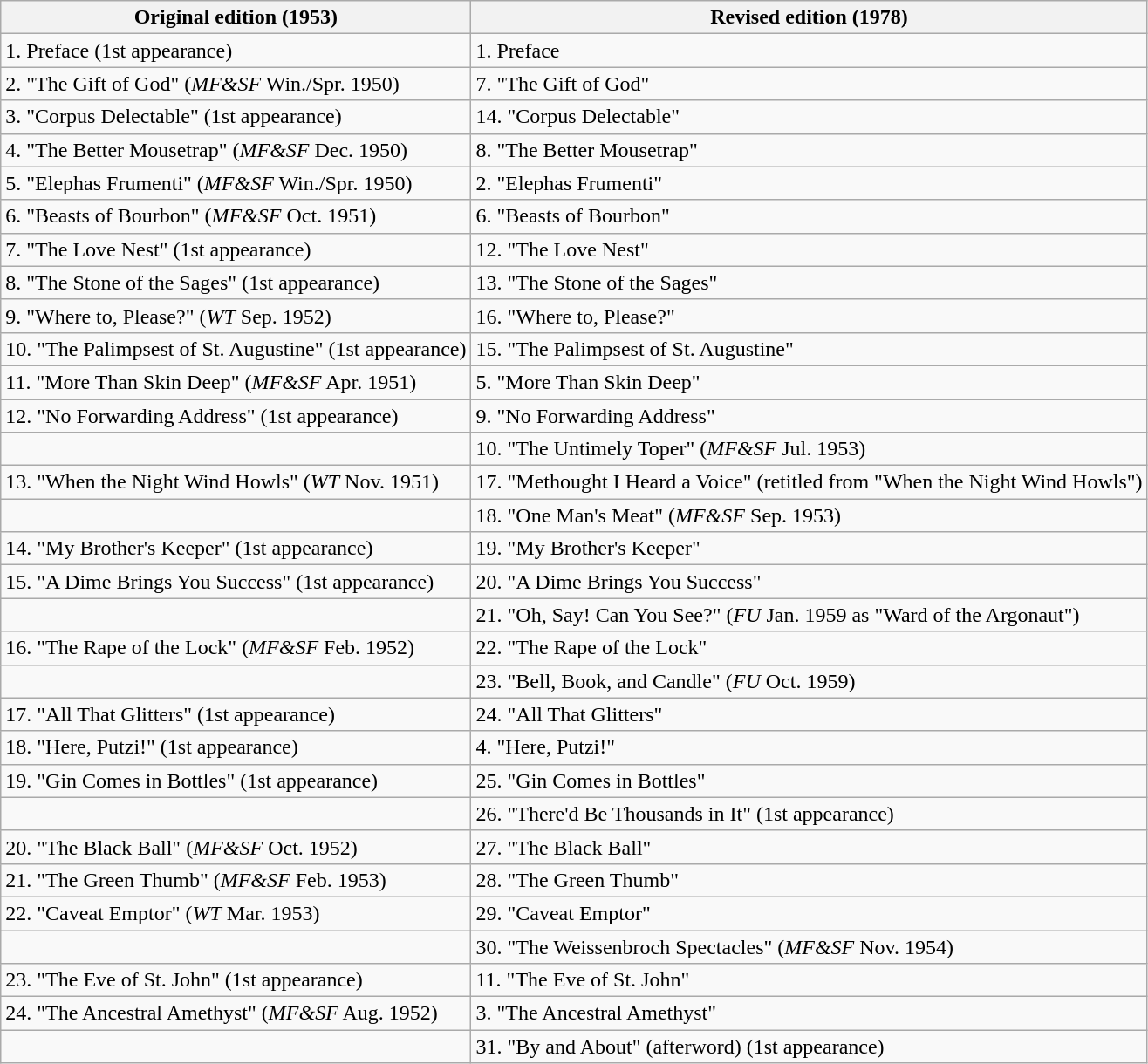<table class="wikitable">
<tr>
<th><strong>Original edition (1953)</strong></th>
<th><strong>Revised edition (1978)</strong></th>
</tr>
<tr>
<td>1. Preface (1st appearance)</td>
<td>1. Preface</td>
</tr>
<tr>
<td>2. "The Gift of God" (<em>MF&SF</em> Win./Spr. 1950)</td>
<td>7. "The Gift of God"</td>
</tr>
<tr>
<td>3. "Corpus Delectable" (1st appearance)</td>
<td>14. "Corpus Delectable"</td>
</tr>
<tr>
<td>4. "The Better Mousetrap" (<em>MF&SF</em> Dec. 1950)</td>
<td>8. "The Better Mousetrap"</td>
</tr>
<tr>
<td>5. "Elephas Frumenti" (<em>MF&SF</em> Win./Spr. 1950)</td>
<td>2. "Elephas Frumenti"</td>
</tr>
<tr>
<td>6. "Beasts of Bourbon" (<em>MF&SF</em> Oct. 1951)</td>
<td>6. "Beasts of Bourbon"</td>
</tr>
<tr>
<td>7. "The Love Nest" (1st appearance)</td>
<td>12. "The Love Nest"</td>
</tr>
<tr>
<td>8. "The Stone of the Sages" (1st appearance)</td>
<td>13. "The Stone of the Sages"</td>
</tr>
<tr>
<td>9. "Where to, Please?" (<em>WT</em> Sep. 1952)</td>
<td>16. "Where to, Please?"</td>
</tr>
<tr>
<td>10. "The Palimpsest of St. Augustine" (1st appearance)</td>
<td>15. "The Palimpsest of St. Augustine"</td>
</tr>
<tr>
<td>11. "More Than Skin Deep" (<em>MF&SF</em> Apr. 1951)</td>
<td>5. "More Than Skin Deep"</td>
</tr>
<tr>
<td>12. "No Forwarding Address" (1st appearance)</td>
<td>9. "No Forwarding Address"</td>
</tr>
<tr>
<td></td>
<td>10. "The Untimely Toper" (<em>MF&SF</em> Jul. 1953)</td>
</tr>
<tr>
<td>13. "When the Night Wind Howls" (<em>WT</em> Nov. 1951)</td>
<td>17. "Methought I Heard a Voice" (retitled from "When the Night Wind Howls")</td>
</tr>
<tr>
<td></td>
<td>18. "One Man's Meat" (<em>MF&SF</em> Sep. 1953)</td>
</tr>
<tr>
<td>14. "My Brother's Keeper" (1st appearance)</td>
<td>19. "My Brother's Keeper"</td>
</tr>
<tr>
<td>15. "A Dime Brings You Success" (1st appearance)</td>
<td>20. "A Dime Brings You Success"</td>
</tr>
<tr>
<td></td>
<td>21. "Oh, Say! Can You See?" (<em>FU</em> Jan. 1959 as "Ward of the Argonaut")</td>
</tr>
<tr>
<td>16. "The Rape of the Lock" (<em>MF&SF</em> Feb. 1952)</td>
<td>22. "The Rape of the Lock"</td>
</tr>
<tr>
<td></td>
<td>23. "Bell, Book, and Candle" (<em>FU</em> Oct. 1959)</td>
</tr>
<tr>
<td>17. "All That Glitters" (1st appearance)</td>
<td>24. "All That Glitters"</td>
</tr>
<tr>
<td>18. "Here, Putzi!" (1st appearance)</td>
<td>4. "Here, Putzi!"</td>
</tr>
<tr>
<td>19. "Gin Comes in Bottles" (1st appearance)</td>
<td>25. "Gin Comes in Bottles"</td>
</tr>
<tr>
<td></td>
<td>26. "There'd Be Thousands in It" (1st appearance)</td>
</tr>
<tr>
<td>20. "The Black Ball" (<em>MF&SF</em> Oct. 1952)</td>
<td>27. "The Black Ball"</td>
</tr>
<tr>
<td>21. "The Green Thumb" (<em>MF&SF</em> Feb. 1953)</td>
<td>28. "The Green Thumb"</td>
</tr>
<tr>
<td>22. "Caveat Emptor" (<em>WT</em> Mar. 1953)</td>
<td>29. "Caveat Emptor"</td>
</tr>
<tr>
<td></td>
<td>30. "The Weissenbroch Spectacles" (<em>MF&SF</em> Nov. 1954)</td>
</tr>
<tr>
<td>23. "The Eve of St. John" (1st appearance)</td>
<td>11. "The Eve of St. John"</td>
</tr>
<tr>
<td>24. "The Ancestral Amethyst" (<em>MF&SF</em> Aug. 1952)</td>
<td>3. "The Ancestral Amethyst"</td>
</tr>
<tr>
<td></td>
<td>31. "By and About" (afterword) (1st appearance)</td>
</tr>
</table>
